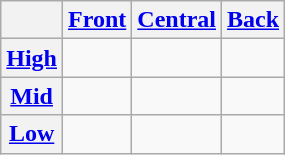<table class="wikitable" style="text-align:center">
<tr>
<th></th>
<th><a href='#'>Front</a></th>
<th><a href='#'>Central</a></th>
<th><a href='#'>Back</a></th>
</tr>
<tr>
<th><a href='#'>High</a></th>
<td></td>
<td></td>
<td></td>
</tr>
<tr>
<th><a href='#'>Mid</a></th>
<td></td>
<td></td>
<td></td>
</tr>
<tr>
<th><a href='#'>Low</a></th>
<td></td>
<td></td>
<td></td>
</tr>
</table>
